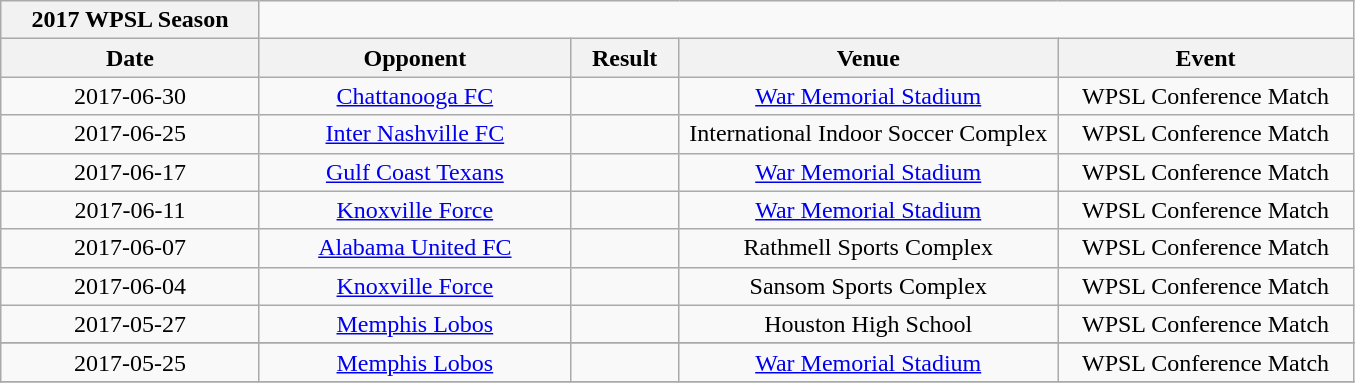<table class="wikitable mw-collapsible" style="text-align:center">
<tr>
<th>2017 WPSL Season</th>
</tr>
<tr>
<th width=165>Date</th>
<th width=200>Opponent</th>
<th width=65>Result</th>
<th width=245>Venue</th>
<th width=190>Event</th>
</tr>
<tr>
<td>2017-06-30</td>
<td><a href='#'>Chattanooga FC</a></td>
<td></td>
<td><a href='#'>War Memorial Stadium</a></td>
<td>WPSL Conference Match</td>
</tr>
<tr>
<td>2017-06-25</td>
<td><a href='#'>Inter Nashville FC</a></td>
<td></td>
<td>International Indoor Soccer Complex</td>
<td>WPSL Conference Match</td>
</tr>
<tr>
<td>2017-06-17</td>
<td><a href='#'>Gulf Coast Texans</a></td>
<td></td>
<td><a href='#'>War Memorial Stadium</a></td>
<td>WPSL Conference Match</td>
</tr>
<tr>
<td>2017-06-11</td>
<td><a href='#'>Knoxville Force</a></td>
<td></td>
<td><a href='#'>War Memorial Stadium</a></td>
<td>WPSL Conference Match</td>
</tr>
<tr>
<td>2017-06-07</td>
<td><a href='#'>Alabama United FC</a></td>
<td></td>
<td>Rathmell Sports Complex</td>
<td>WPSL Conference Match</td>
</tr>
<tr>
<td>2017-06-04</td>
<td><a href='#'>Knoxville Force</a></td>
<td></td>
<td>Sansom Sports Complex</td>
<td>WPSL Conference Match</td>
</tr>
<tr>
<td>2017-05-27</td>
<td><a href='#'>Memphis Lobos</a></td>
<td></td>
<td>Houston High School</td>
<td>WPSL Conference Match</td>
</tr>
<tr>
</tr>
<tr>
<td>2017-05-25</td>
<td><a href='#'>Memphis Lobos</a></td>
<td></td>
<td><a href='#'>War Memorial Stadium</a></td>
<td>WPSL Conference Match</td>
</tr>
<tr>
</tr>
</table>
